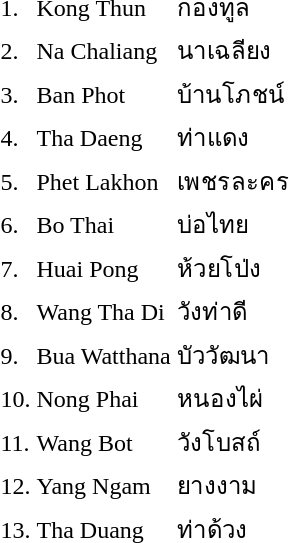<table>
<tr>
<td>1.</td>
<td>Kong Thun</td>
<td>กองทูล</td>
<td></td>
</tr>
<tr>
<td>2.</td>
<td>Na Chaliang</td>
<td>นาเฉลียง</td>
<td></td>
</tr>
<tr>
<td>3.</td>
<td>Ban Phot</td>
<td>บ้านโภชน์</td>
<td></td>
</tr>
<tr>
<td>4.</td>
<td>Tha Daeng</td>
<td>ท่าแดง</td>
<td></td>
</tr>
<tr>
<td>5.</td>
<td>Phet Lakhon</td>
<td>เพชรละคร</td>
<td></td>
</tr>
<tr>
<td>6.</td>
<td>Bo Thai</td>
<td>บ่อไทย</td>
<td></td>
</tr>
<tr>
<td>7.</td>
<td>Huai Pong</td>
<td>ห้วยโป่ง</td>
<td></td>
</tr>
<tr>
<td>8.</td>
<td>Wang Tha Di</td>
<td>วังท่าดี</td>
<td></td>
</tr>
<tr>
<td>9.</td>
<td>Bua Watthana</td>
<td>บัววัฒนา</td>
<td></td>
</tr>
<tr>
<td>10.</td>
<td>Nong Phai</td>
<td>หนองไผ่</td>
<td></td>
</tr>
<tr>
<td>11.</td>
<td>Wang Bot</td>
<td>วังโบสถ์</td>
<td></td>
</tr>
<tr>
<td>12.</td>
<td>Yang Ngam</td>
<td>ยางงาม</td>
<td></td>
</tr>
<tr>
<td>13.</td>
<td>Tha Duang</td>
<td>ท่าด้วง</td>
<td></td>
</tr>
</table>
